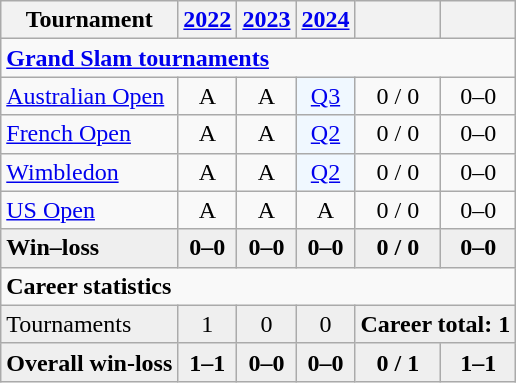<table class="wikitable" style="text-align:center">
<tr>
<th>Tournament</th>
<th><a href='#'>2022</a></th>
<th><a href='#'>2023</a></th>
<th><a href='#'>2024</a></th>
<th></th>
<th></th>
</tr>
<tr>
<td colspan="7" align="left"><strong><a href='#'>Grand Slam tournaments</a></strong></td>
</tr>
<tr>
<td align="left"><a href='#'>Australian Open</a></td>
<td>A</td>
<td>A</td>
<td bgcolor=f0f8ff><a href='#'>Q3</a></td>
<td>0 / 0</td>
<td>0–0</td>
</tr>
<tr>
<td align="left"><a href='#'>French Open</a></td>
<td>A</td>
<td>A</td>
<td bgcolor=f0f8ff><a href='#'>Q2</a></td>
<td>0 / 0</td>
<td>0–0</td>
</tr>
<tr>
<td align="left"><a href='#'>Wimbledon</a></td>
<td>A</td>
<td>A</td>
<td bgcolor=f0f8ff><a href='#'>Q2</a></td>
<td>0 / 0</td>
<td>0–0</td>
</tr>
<tr>
<td align="left"><a href='#'>US Open</a></td>
<td>A</td>
<td>A</td>
<td>A</td>
<td>0 / 0</td>
<td>0–0</td>
</tr>
<tr style="background:#efefef;font-weight:bold">
<td align="left">Win–loss</td>
<td>0–0</td>
<td>0–0</td>
<td>0–0</td>
<td>0 / 0</td>
<td>0–0</td>
</tr>
<tr>
<td colspan="7" align="left"><strong>Career statistics</strong></td>
</tr>
<tr bgcolor="efefef">
<td align="left">Tournaments</td>
<td>1</td>
<td>0</td>
<td>0</td>
<td colspan="3"><strong>Career total: 1</strong></td>
</tr>
<tr style="background:#efefef;font-weight:bold">
<td align="left">Overall win-loss</td>
<td>1–1</td>
<td>0–0</td>
<td>0–0</td>
<td>0 / 1</td>
<td>1–1</td>
</tr>
</table>
